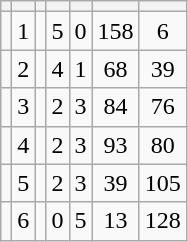<table class="wikitable" style="text-align: center;">
<tr>
<th></th>
<th></th>
<th></th>
<th></th>
<th></th>
<th></th>
<th></th>
</tr>
<tr>
<td></td>
<td>1</td>
<td align=left></td>
<td>5</td>
<td>0</td>
<td>158</td>
<td>6</td>
</tr>
<tr>
<td></td>
<td>2</td>
<td align=left></td>
<td>4</td>
<td>1</td>
<td>68</td>
<td>39</td>
</tr>
<tr>
<td></td>
<td>3</td>
<td align=left></td>
<td>2</td>
<td>3</td>
<td>84</td>
<td>76</td>
</tr>
<tr>
<td></td>
<td>4</td>
<td align=left></td>
<td>2</td>
<td>3</td>
<td>93</td>
<td>80</td>
</tr>
<tr>
<td></td>
<td>5</td>
<td align=left></td>
<td>2</td>
<td>3</td>
<td>39</td>
<td>105</td>
</tr>
<tr>
<td></td>
<td>6</td>
<td align=left></td>
<td>0</td>
<td>5</td>
<td>13</td>
<td>128</td>
</tr>
</table>
